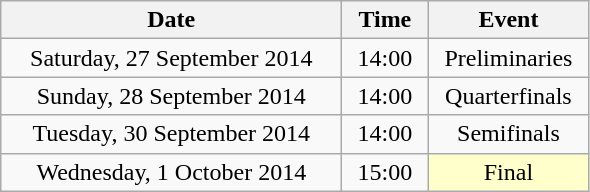<table class = "wikitable" style="text-align:center;">
<tr>
<th width=220>Date</th>
<th width=50>Time</th>
<th width=100>Event</th>
</tr>
<tr>
<td>Saturday, 27 September 2014</td>
<td>14:00</td>
<td>Preliminaries</td>
</tr>
<tr>
<td>Sunday, 28 September 2014</td>
<td>14:00</td>
<td>Quarterfinals</td>
</tr>
<tr>
<td>Tuesday, 30 September 2014</td>
<td>14:00</td>
<td>Semifinals</td>
</tr>
<tr>
<td>Wednesday, 1 October 2014</td>
<td>15:00</td>
<td bgcolor=ffffcc>Final</td>
</tr>
</table>
